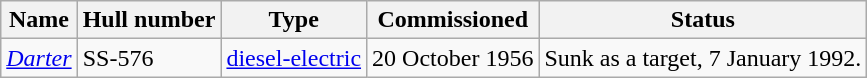<table class="wikitable">
<tr>
<th>Name</th>
<th>Hull number</th>
<th>Type</th>
<th>Commissioned</th>
<th>Status</th>
</tr>
<tr>
<td><em><a href='#'>Darter</a></em></td>
<td>SS-576</td>
<td><a href='#'>diesel-electric</a></td>
<td>20 October 1956</td>
<td>Sunk as a target, 7 January 1992.</td>
</tr>
</table>
